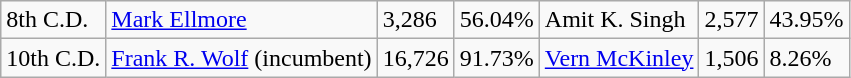<table class="wikitable">
<tr>
<td>8th C.D.</td>
<td><a href='#'>Mark Ellmore</a></td>
<td>3,286</td>
<td>56.04%</td>
<td>Amit K. Singh</td>
<td>2,577</td>
<td>43.95%</td>
</tr>
<tr>
<td>10th C.D.</td>
<td><a href='#'>Frank R. Wolf</a> (incumbent)</td>
<td>16,726</td>
<td>91.73%</td>
<td><a href='#'>Vern McKinley</a></td>
<td>1,506</td>
<td>8.26%</td>
</tr>
</table>
